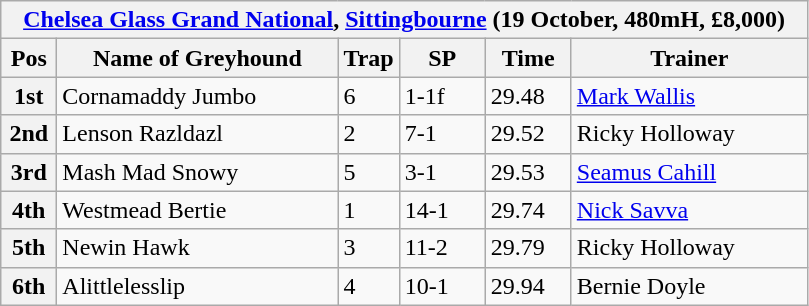<table class="wikitable">
<tr>
<th colspan="6"><a href='#'>Chelsea Glass Grand National</a>, <a href='#'>Sittingbourne</a> (19 October, 480mH, £8,000)</th>
</tr>
<tr>
<th width=30>Pos</th>
<th width=180>Name of Greyhound</th>
<th width=30>Trap</th>
<th width=50>SP</th>
<th width=50>Time</th>
<th width=150>Trainer</th>
</tr>
<tr>
<th>1st</th>
<td>Cornamaddy Jumbo</td>
<td>6</td>
<td>1-1f</td>
<td>29.48</td>
<td><a href='#'>Mark Wallis</a></td>
</tr>
<tr>
<th>2nd</th>
<td>Lenson Razldazl</td>
<td>2</td>
<td>7-1</td>
<td>29.52</td>
<td>Ricky Holloway</td>
</tr>
<tr>
<th>3rd</th>
<td>Mash Mad Snowy</td>
<td>5</td>
<td>3-1</td>
<td>29.53</td>
<td><a href='#'>Seamus Cahill</a></td>
</tr>
<tr>
<th>4th</th>
<td>Westmead Bertie</td>
<td>1</td>
<td>14-1</td>
<td>29.74</td>
<td><a href='#'>Nick Savva</a></td>
</tr>
<tr>
<th>5th</th>
<td>Newin Hawk</td>
<td>3</td>
<td>11-2</td>
<td>29.79</td>
<td>Ricky Holloway</td>
</tr>
<tr>
<th>6th</th>
<td>Alittlelesslip</td>
<td>4</td>
<td>10-1</td>
<td>29.94</td>
<td>Bernie Doyle</td>
</tr>
</table>
